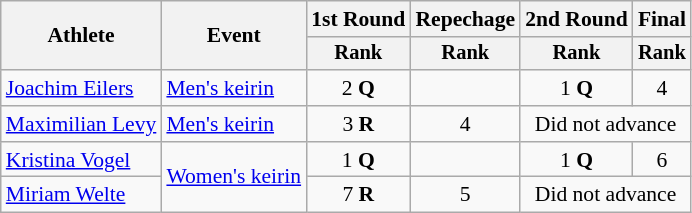<table class="wikitable" style="font-size:90%">
<tr>
<th rowspan=2>Athlete</th>
<th rowspan=2>Event</th>
<th>1st Round</th>
<th>Repechage</th>
<th>2nd Round</th>
<th>Final</th>
</tr>
<tr style="font-size:95%">
<th>Rank</th>
<th>Rank</th>
<th>Rank</th>
<th>Rank</th>
</tr>
<tr align=center>
<td align=left><a href='#'>Joachim Eilers</a></td>
<td align=left><a href='#'>Men's keirin</a></td>
<td>2 <strong>Q</strong></td>
<td></td>
<td>1 <strong>Q</strong></td>
<td>4</td>
</tr>
<tr align=center>
<td align=left><a href='#'>Maximilian Levy</a></td>
<td align=left><a href='#'>Men's keirin</a></td>
<td>3 <strong>R</strong></td>
<td>4</td>
<td colspan=2>Did not advance</td>
</tr>
<tr align=center>
<td align=left><a href='#'>Kristina Vogel</a></td>
<td align=left rowspan=2><a href='#'>Women's keirin</a></td>
<td>1 <strong>Q</strong></td>
<td></td>
<td>1 <strong>Q</strong></td>
<td>6</td>
</tr>
<tr align=center>
<td align=left><a href='#'>Miriam Welte</a></td>
<td>7 <strong>R</strong></td>
<td>5</td>
<td colspan=2>Did not advance</td>
</tr>
</table>
